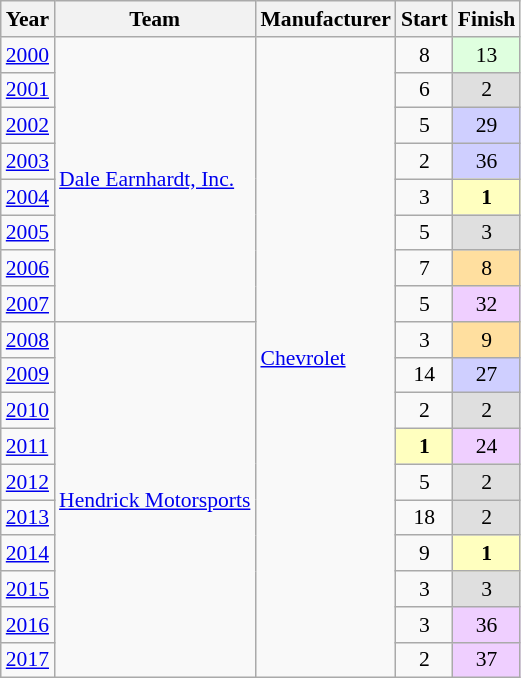<table class="wikitable" style="font-size: 90%;">
<tr>
<th>Year</th>
<th>Team</th>
<th>Manufacturer</th>
<th>Start</th>
<th>Finish</th>
</tr>
<tr>
<td><a href='#'>2000</a></td>
<td rowspan=8><a href='#'>Dale Earnhardt, Inc.</a></td>
<td rowspan=18><a href='#'>Chevrolet</a></td>
<td align=center>8</td>
<td align=center style="background:#DFFFDF;">13</td>
</tr>
<tr>
<td><a href='#'>2001</a></td>
<td align=center>6</td>
<td align=center style="background:#DFDFDF;">2</td>
</tr>
<tr>
<td><a href='#'>2002</a></td>
<td align=center>5</td>
<td align=center style="background:#CFCFFF;">29</td>
</tr>
<tr>
<td><a href='#'>2003</a></td>
<td align=center>2</td>
<td align=center style="background:#CFCFFF;">36</td>
</tr>
<tr>
<td><a href='#'>2004</a></td>
<td align=center>3</td>
<td align=center style="background:#FFFFBF;"><strong>1</strong></td>
</tr>
<tr>
<td><a href='#'>2005</a></td>
<td align=center>5</td>
<td align=center style="background:#DFDFDF;">3</td>
</tr>
<tr>
<td><a href='#'>2006</a></td>
<td align=center>7</td>
<td align=center style="background:#FFDF9F;">8</td>
</tr>
<tr>
<td><a href='#'>2007</a></td>
<td align=center>5</td>
<td align=center style="background:#EFCFFF;">32</td>
</tr>
<tr>
<td><a href='#'>2008</a></td>
<td rowspan=10 nowrap><a href='#'>Hendrick Motorsports</a></td>
<td align=center>3</td>
<td align=center style="background:#FFDF9F;">9</td>
</tr>
<tr>
<td><a href='#'>2009</a></td>
<td align=center>14</td>
<td align=center style="background:#CFCFFF;">27</td>
</tr>
<tr>
<td><a href='#'>2010</a></td>
<td align=center>2</td>
<td align=center style="background:#DFDFDF;">2</td>
</tr>
<tr>
<td><a href='#'>2011</a></td>
<td align=center style="background:#FFFFBF;"><strong>1</strong></td>
<td align=center style="background:#EFCFFF;">24</td>
</tr>
<tr>
<td><a href='#'>2012</a></td>
<td align=center>5</td>
<td align=center style="background:#DFDFDF;">2</td>
</tr>
<tr>
<td><a href='#'>2013</a></td>
<td align=center>18</td>
<td align=center style="background:#DFDFDF;">2</td>
</tr>
<tr>
<td><a href='#'>2014</a></td>
<td align=center>9</td>
<td align=center style="background:#FFFFBF;"><strong>1</strong></td>
</tr>
<tr>
<td><a href='#'>2015</a></td>
<td align=center>3</td>
<td align=center style="background:#DFDFDF;">3</td>
</tr>
<tr>
<td><a href='#'>2016</a></td>
<td align=center>3</td>
<td align=center style="background:#EFCFFF;">36</td>
</tr>
<tr>
<td><a href='#'>2017</a></td>
<td align=center>2</td>
<td align=center style="background:#EFCFFF;">37</td>
</tr>
</table>
